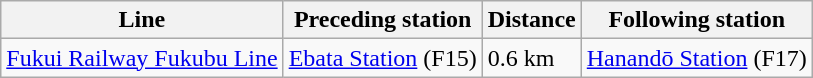<table class="wikitable">
<tr>
<th>Line</th>
<th>Preceding station</th>
<th>Distance</th>
<th>Following station</th>
</tr>
<tr>
<td><a href='#'>Fukui Railway Fukubu Line</a></td>
<td><a href='#'>Ebata Station</a> (F15)</td>
<td>0.6 km</td>
<td><a href='#'>Hanandō Station</a> (F17)</td>
</tr>
</table>
